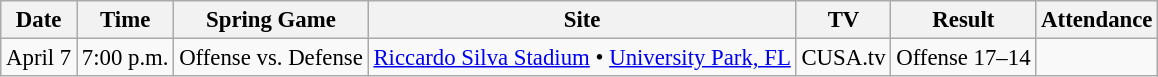<table class="wikitable" style="font-size:95%;">
<tr>
<th>Date</th>
<th>Time</th>
<th>Spring Game</th>
<th>Site</th>
<th>TV</th>
<th>Result</th>
<th>Attendance</th>
</tr>
<tr>
<td>April 7</td>
<td>7:00 p.m.</td>
<td>Offense vs. Defense</td>
<td><a href='#'>Riccardo Silva Stadium</a> • <a href='#'>University Park, FL</a></td>
<td>CUSA.tv</td>
<td>Offense 17–14</td>
<td></td>
</tr>
</table>
